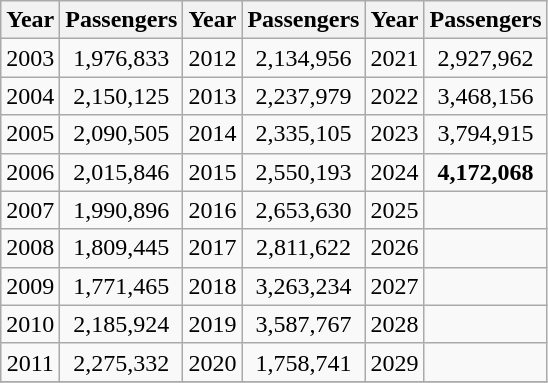<table class="wikitable" style="text-align:center;">
<tr>
<th scope="col">Year</th>
<th scope="col">Passengers</th>
<th scope="col">Year</th>
<th scope="col">Passengers</th>
<th>Year</th>
<th>Passengers</th>
</tr>
<tr>
<td>2003</td>
<td>1,976,833</td>
<td>2012</td>
<td>2,134,956</td>
<td>2021</td>
<td>2,927,962</td>
</tr>
<tr>
<td>2004</td>
<td>2,150,125</td>
<td>2013</td>
<td>2,237,979</td>
<td>2022</td>
<td>3,468,156</td>
</tr>
<tr>
<td>2005</td>
<td>2,090,505</td>
<td>2014</td>
<td>2,335,105</td>
<td>2023</td>
<td>3,794,915</td>
</tr>
<tr>
<td>2006</td>
<td>2,015,846</td>
<td>2015</td>
<td>2,550,193</td>
<td>2024</td>
<td><strong>4,172,068</strong></td>
</tr>
<tr>
<td>2007</td>
<td>1,990,896</td>
<td>2016</td>
<td>2,653,630</td>
<td>2025</td>
<td></td>
</tr>
<tr>
<td>2008</td>
<td>1,809,445</td>
<td>2017</td>
<td>2,811,622</td>
<td>2026</td>
<td></td>
</tr>
<tr>
<td>2009</td>
<td>1,771,465</td>
<td>2018</td>
<td>3,263,234</td>
<td>2027</td>
<td></td>
</tr>
<tr>
<td>2010</td>
<td>2,185,924</td>
<td>2019</td>
<td>3,587,767</td>
<td>2028</td>
<td></td>
</tr>
<tr>
<td>2011</td>
<td>2,275,332</td>
<td>2020</td>
<td>1,758,741</td>
<td>2029</td>
<td></td>
</tr>
<tr>
</tr>
</table>
